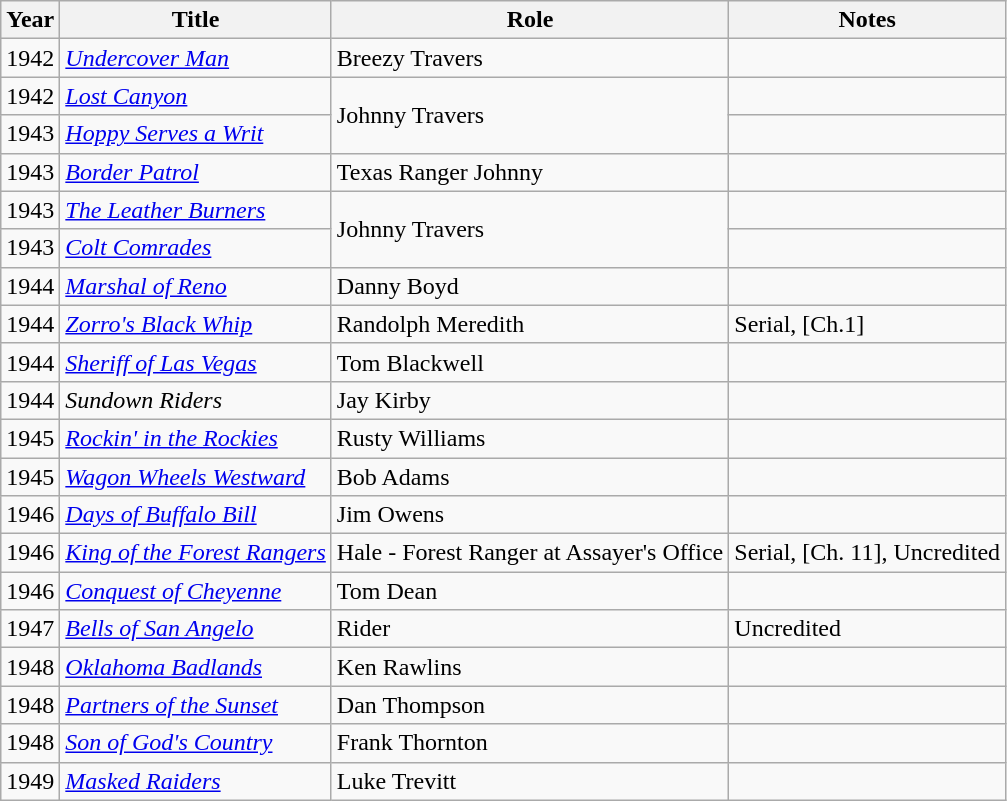<table class="wikitable">
<tr>
<th>Year</th>
<th>Title</th>
<th>Role</th>
<th>Notes</th>
</tr>
<tr>
<td>1942</td>
<td><em><a href='#'>Undercover Man</a></em></td>
<td>Breezy Travers</td>
<td></td>
</tr>
<tr>
<td>1942</td>
<td><em><a href='#'>Lost Canyon</a></em></td>
<td rowspan="2">Johnny Travers</td>
<td></td>
</tr>
<tr>
<td>1943</td>
<td><em><a href='#'>Hoppy Serves a Writ</a></em></td>
<td></td>
</tr>
<tr>
<td>1943</td>
<td><em><a href='#'>Border Patrol</a></em></td>
<td>Texas Ranger Johnny</td>
<td></td>
</tr>
<tr>
<td>1943</td>
<td><em><a href='#'>The Leather Burners</a></em></td>
<td rowspan="2">Johnny Travers</td>
<td></td>
</tr>
<tr>
<td>1943</td>
<td><em><a href='#'>Colt Comrades</a></em></td>
<td></td>
</tr>
<tr>
<td>1944</td>
<td><em><a href='#'>Marshal of Reno</a></em></td>
<td>Danny Boyd</td>
<td></td>
</tr>
<tr>
<td>1944</td>
<td><em><a href='#'>Zorro's Black Whip</a></em></td>
<td>Randolph Meredith</td>
<td>Serial, [Ch.1]</td>
</tr>
<tr>
<td>1944</td>
<td><em><a href='#'>Sheriff of Las Vegas</a></em></td>
<td>Tom Blackwell</td>
<td></td>
</tr>
<tr>
<td>1944</td>
<td><em>Sundown Riders</em></td>
<td>Jay Kirby</td>
<td></td>
</tr>
<tr>
<td>1945</td>
<td><em><a href='#'>Rockin' in the Rockies</a></em></td>
<td>Rusty Williams</td>
<td></td>
</tr>
<tr>
<td>1945</td>
<td><em><a href='#'>Wagon Wheels Westward</a></em></td>
<td>Bob Adams</td>
<td></td>
</tr>
<tr>
<td>1946</td>
<td><em><a href='#'>Days of Buffalo Bill</a></em></td>
<td>Jim Owens</td>
<td></td>
</tr>
<tr>
<td>1946</td>
<td><em><a href='#'>King of the Forest Rangers</a></em></td>
<td>Hale - Forest Ranger at Assayer's Office</td>
<td>Serial, [Ch. 11], Uncredited</td>
</tr>
<tr>
<td>1946</td>
<td><em><a href='#'>Conquest of Cheyenne</a></em></td>
<td>Tom Dean</td>
<td></td>
</tr>
<tr>
<td>1947</td>
<td><em><a href='#'>Bells of San Angelo</a></em></td>
<td>Rider</td>
<td>Uncredited</td>
</tr>
<tr>
<td>1948</td>
<td><em><a href='#'>Oklahoma Badlands</a></em></td>
<td>Ken Rawlins</td>
<td></td>
</tr>
<tr>
<td>1948</td>
<td><em><a href='#'>Partners of the Sunset</a></em></td>
<td>Dan Thompson</td>
<td></td>
</tr>
<tr>
<td>1948</td>
<td><em><a href='#'>Son of God's Country</a></em></td>
<td>Frank Thornton</td>
<td></td>
</tr>
<tr>
<td>1949</td>
<td><em><a href='#'>Masked Raiders</a></em></td>
<td>Luke Trevitt</td>
<td></td>
</tr>
</table>
